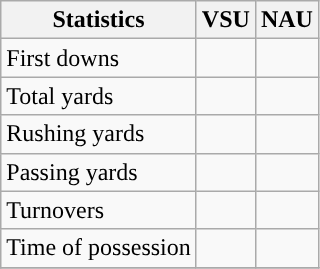<table class="wikitable">
<tr>
<th>Statistics</th>
<th>VSU</th>
<th>NAU</th>
</tr>
<tr>
<td>First downs</td>
<td></td>
<td></td>
</tr>
<tr>
<td>Total yards</td>
<td></td>
<td></td>
</tr>
<tr>
<td>Rushing yards</td>
<td></td>
<td></td>
</tr>
<tr>
<td>Passing yards</td>
<td></td>
<td></td>
</tr>
<tr>
<td>Turnovers</td>
<td></td>
<td></td>
</tr>
<tr>
<td>Time of possession</td>
<td></td>
<td></td>
</tr>
<tr>
</tr>
</table>
